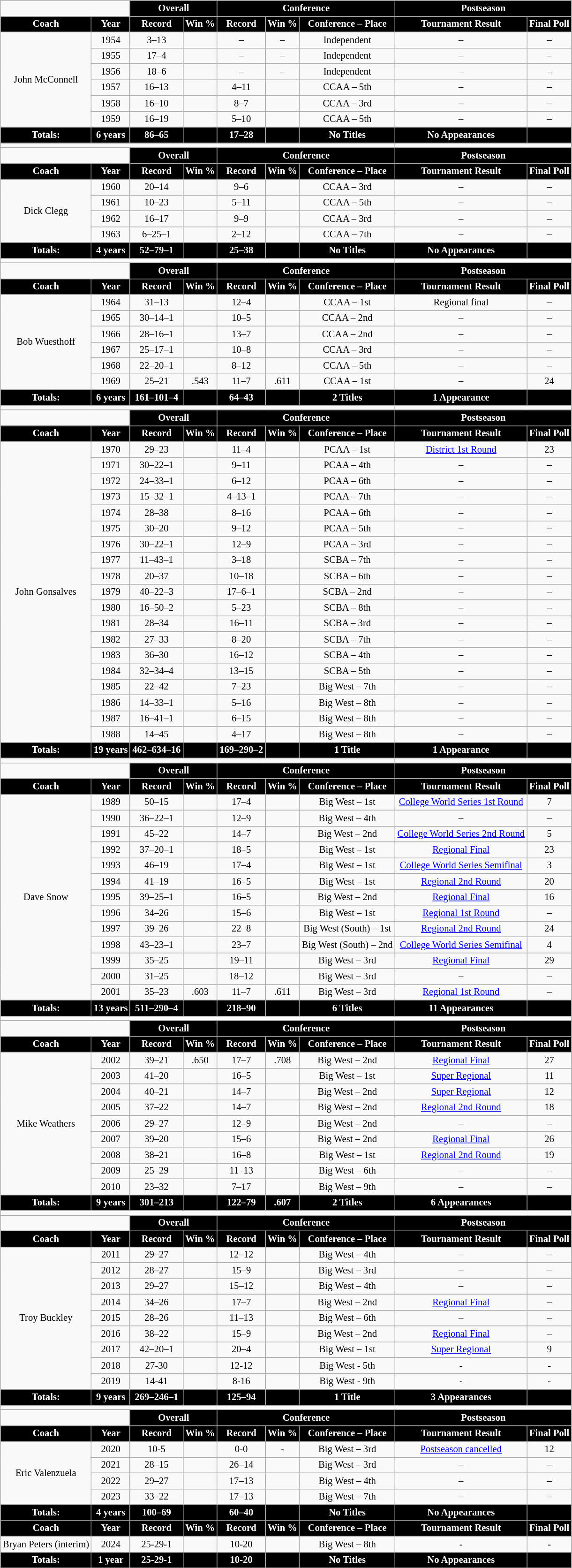<table class="wikitable" style="text-align:center;font-size:86%">
<tr>
<th colspan=2 style="background:#f9f9f9"></th>
<th colspan=2 style="background:black;color:white">Overall</th>
<th colspan=3 style="background:black;color:white">Conference</th>
<th colspan=2 style="background:black;color:white">Postseason</th>
</tr>
<tr>
<th style="background:black;color:white">Coach</th>
<th style="background:black;color:white">Year</th>
<th style="background:black;color:white">Record</th>
<th style="background:black;color:white">Win %</th>
<th style="background:black;color:white">Record</th>
<th style="background:black;color:white">Win %</th>
<th style="background:black;color:white">Conference – Place</th>
<th style="background:black;color:white">Tournament Result</th>
<th style="background:black;color:white">Final Poll</th>
</tr>
<tr>
<td rowspan=6>John McConnell</td>
<td>1954</td>
<td>3–13</td>
<td></td>
<td>–</td>
<td>–</td>
<td>Independent</td>
<td>–</td>
<td>–</td>
</tr>
<tr>
<td>1955</td>
<td>17–4</td>
<td></td>
<td>–</td>
<td>–</td>
<td>Independent</td>
<td>–</td>
<td>–</td>
</tr>
<tr>
<td>1956</td>
<td>18–6</td>
<td></td>
<td>–</td>
<td>–</td>
<td>Independent</td>
<td>–</td>
<td>–</td>
</tr>
<tr>
<td>1957</td>
<td>16–13</td>
<td></td>
<td>4–11</td>
<td></td>
<td>CCAA – 5th</td>
<td>–</td>
<td>–</td>
</tr>
<tr>
<td>1958</td>
<td>16–10</td>
<td></td>
<td>8–7</td>
<td></td>
<td>CCAA – 3rd</td>
<td>–</td>
<td>–</td>
</tr>
<tr>
<td>1959</td>
<td>16–19</td>
<td></td>
<td>5–10</td>
<td></td>
<td>CCAA – 5th</td>
<td>–</td>
<td>–</td>
</tr>
<tr style="background:black; color:white; font-weight:bold">
<td>Totals:</td>
<td>6 years</td>
<td>86–65</td>
<td></td>
<td>17–28</td>
<td></td>
<td>No Titles</td>
<td>No Appearances</td>
<td></td>
</tr>
<tr>
<td colspan=7 style="background:#f9f9f9"></td>
</tr>
<tr>
<th colspan=2 style="background:#f9f9f9"></th>
<th colspan=2 style="background:black;color:white">Overall</th>
<th colspan=3 style="background:black;color:white">Conference</th>
<th colspan=2 style="background:black;color:white">Postseason</th>
</tr>
<tr>
<th style="background:black;color:white">Coach</th>
<th style="background:black;color:white">Year</th>
<th style="background:black;color:white">Record</th>
<th style="background:black;color:white">Win %</th>
<th style="background:black;color:white">Record</th>
<th style="background:black;color:white">Win %</th>
<th style="background:black;color:white">Conference – Place</th>
<th style="background:black;color:white">Tournament Result</th>
<th style="background:black;color:white">Final Poll</th>
</tr>
<tr>
<td rowspan=4>Dick Clegg</td>
<td>1960</td>
<td>20–14</td>
<td></td>
<td>9–6</td>
<td></td>
<td>CCAA – 3rd</td>
<td>–</td>
<td>–</td>
</tr>
<tr>
<td>1961</td>
<td>10–23</td>
<td></td>
<td>5–11</td>
<td></td>
<td>CCAA – 5th</td>
<td>–</td>
<td>–</td>
</tr>
<tr>
<td>1962</td>
<td>16–17</td>
<td></td>
<td>9–9</td>
<td></td>
<td>CCAA – 3rd</td>
<td>–</td>
<td>–</td>
</tr>
<tr>
<td>1963</td>
<td>6–25–1</td>
<td></td>
<td>2–12</td>
<td></td>
<td>CCAA – 7th</td>
<td>–</td>
<td>–</td>
</tr>
<tr style="background:black; color:white; font-weight:bold">
<td>Totals:</td>
<td>4 years</td>
<td>52–79–1</td>
<td></td>
<td>25–38</td>
<td></td>
<td>No Titles</td>
<td>No Appearances</td>
<td></td>
</tr>
<tr>
<td colspan=7 style="background:#f9f9f9"></td>
</tr>
<tr>
<th colspan=2 style="background:#f9f9f9"></th>
<th colspan=2 style="background:black;color:white">Overall</th>
<th colspan=3 style="background:black;color:white">Conference</th>
<th colspan=2 style="background:black;color:white">Postseason</th>
</tr>
<tr>
<th style="background:black;color:white">Coach</th>
<th style="background:black;color:white">Year</th>
<th style="background:black;color:white">Record</th>
<th style="background:black;color:white">Win %</th>
<th style="background:black;color:white">Record</th>
<th style="background:black;color:white">Win %</th>
<th style="background:black;color:white">Conference – Place</th>
<th style="background:black;color:white">Tournament Result</th>
<th style="background:black;color:white">Final Poll</th>
</tr>
<tr>
<td rowspan=6>Bob Wuesthoff</td>
<td>1964</td>
<td>31–13</td>
<td></td>
<td>12–4</td>
<td></td>
<td>CCAA – 1st</td>
<td>Regional final</td>
<td>–</td>
</tr>
<tr>
<td>1965</td>
<td>30–14–1</td>
<td></td>
<td>10–5</td>
<td></td>
<td>CCAA – 2nd</td>
<td>–</td>
<td>–</td>
</tr>
<tr>
<td>1966</td>
<td>28–16–1</td>
<td></td>
<td>13–7</td>
<td></td>
<td>CCAA – 2nd</td>
<td>–</td>
<td>–</td>
</tr>
<tr>
<td>1967</td>
<td>25–17–1</td>
<td></td>
<td>10–8</td>
<td></td>
<td>CCAA – 3rd</td>
<td>–</td>
<td>–</td>
</tr>
<tr>
<td>1968</td>
<td>22–20–1</td>
<td></td>
<td>8–12</td>
<td></td>
<td>CCAA – 5th</td>
<td>–</td>
<td>–</td>
</tr>
<tr>
<td>1969</td>
<td>25–21</td>
<td>.543</td>
<td>11–7</td>
<td>.611</td>
<td>CCAA – 1st</td>
<td>–</td>
<td>24</td>
</tr>
<tr style="background:black; color:white; font-weight:bold">
<td>Totals:</td>
<td>6 years</td>
<td>161–101–4</td>
<td></td>
<td>64–43</td>
<td></td>
<td>2 Titles</td>
<td>1 Appearance</td>
<td></td>
</tr>
<tr>
<td colspan=7 style="background:#f9f9f9"></td>
</tr>
<tr>
<th colspan=2 style="background:#f9f9f9"></th>
<th colspan=2 style="background:black;color:white">Overall</th>
<th colspan=3 style="background:black;color:white">Conference</th>
<th colspan=2 style="background:black;color:white">Postseason</th>
</tr>
<tr>
<th style="background:black;color:white">Coach</th>
<th style="background:black;color:white">Year</th>
<th style="background:black;color:white">Record</th>
<th style="background:black;color:white">Win %</th>
<th style="background:black;color:white">Record</th>
<th style="background:black;color:white">Win %</th>
<th style="background:black;color:white">Conference – Place</th>
<th style="background:black;color:white">Tournament Result</th>
<th style="background:black;color:white">Final Poll</th>
</tr>
<tr>
<td rowspan=19>John Gonsalves</td>
<td>1970</td>
<td>29–23</td>
<td></td>
<td>11–4</td>
<td></td>
<td>PCAA – 1st</td>
<td><a href='#'>District 1st Round</a></td>
<td>23</td>
</tr>
<tr>
<td>1971</td>
<td>30–22–1</td>
<td></td>
<td>9–11</td>
<td></td>
<td>PCAA – 4th</td>
<td>–</td>
<td>–</td>
</tr>
<tr>
<td>1972</td>
<td>24–33–1</td>
<td></td>
<td>6–12</td>
<td></td>
<td>PCAA – 6th</td>
<td>–</td>
<td>–</td>
</tr>
<tr>
<td>1973</td>
<td>15–32–1</td>
<td></td>
<td>4–13–1</td>
<td></td>
<td>PCAA – 7th</td>
<td>–</td>
<td>–</td>
</tr>
<tr>
<td>1974</td>
<td>28–38</td>
<td></td>
<td>8–16</td>
<td></td>
<td>PCAA – 6th</td>
<td>–</td>
<td>–</td>
</tr>
<tr>
<td>1975</td>
<td>30–20</td>
<td></td>
<td>9–12</td>
<td></td>
<td>PCAA – 5th</td>
<td>–</td>
<td>–</td>
</tr>
<tr>
<td>1976</td>
<td>30–22–1</td>
<td></td>
<td>12–9</td>
<td></td>
<td>PCAA – 3rd</td>
<td>–</td>
<td>–</td>
</tr>
<tr>
<td>1977</td>
<td>11–43–1</td>
<td></td>
<td>3–18</td>
<td></td>
<td>SCBA – 7th</td>
<td>–</td>
<td>–</td>
</tr>
<tr>
<td>1978</td>
<td>20–37</td>
<td></td>
<td>10–18</td>
<td></td>
<td>SCBA – 6th</td>
<td>–</td>
<td>–</td>
</tr>
<tr>
<td>1979</td>
<td>40–22–3</td>
<td></td>
<td>17–6–1</td>
<td></td>
<td>SCBA – 2nd</td>
<td>–</td>
<td>–</td>
</tr>
<tr>
<td>1980</td>
<td>16–50–2</td>
<td></td>
<td>5–23</td>
<td></td>
<td>SCBA – 8th</td>
<td>–</td>
<td>–</td>
</tr>
<tr>
<td>1981</td>
<td>28–34</td>
<td></td>
<td>16–11</td>
<td></td>
<td>SCBA – 3rd</td>
<td>–</td>
<td>–</td>
</tr>
<tr>
<td>1982</td>
<td>27–33</td>
<td></td>
<td>8–20</td>
<td></td>
<td>SCBA – 7th</td>
<td>–</td>
<td>–</td>
</tr>
<tr>
<td>1983</td>
<td>36–30</td>
<td></td>
<td>16–12</td>
<td></td>
<td>SCBA – 4th</td>
<td>–</td>
<td>–</td>
</tr>
<tr>
<td>1984</td>
<td>32–34–4</td>
<td></td>
<td>13–15</td>
<td></td>
<td>SCBA – 5th</td>
<td>–</td>
<td>–</td>
</tr>
<tr>
<td>1985</td>
<td>22–42</td>
<td></td>
<td>7–23</td>
<td></td>
<td>Big West – 7th</td>
<td>–</td>
<td>–</td>
</tr>
<tr>
<td>1986</td>
<td>14–33–1</td>
<td></td>
<td>5–16</td>
<td></td>
<td>Big West – 8th</td>
<td>–</td>
<td>–</td>
</tr>
<tr>
<td>1987</td>
<td>16–41–1</td>
<td></td>
<td>6–15</td>
<td></td>
<td>Big West – 8th</td>
<td>–</td>
<td>–</td>
</tr>
<tr>
<td>1988</td>
<td>14–45</td>
<td></td>
<td>4–17</td>
<td></td>
<td>Big West – 8th</td>
<td>–</td>
<td>–</td>
</tr>
<tr style="background:black; color:white; font-weight:bold">
<td>Totals:</td>
<td>19 years</td>
<td>462–634–16</td>
<td></td>
<td>169–290–2</td>
<td></td>
<td>1 Title</td>
<td>1 Appearance</td>
<td></td>
</tr>
<tr>
<td colspan=7 style="background:#f9f9f9"></td>
</tr>
<tr>
<th colspan=2 style="background:#f9f9f9"></th>
<th colspan=2 style="background:black;color:white">Overall</th>
<th colspan=3 style="background:black;color:white">Conference</th>
<th colspan=2 style="background:black;color:white">Postseason</th>
</tr>
<tr>
<th style="background:black;color:white">Coach</th>
<th style="background:black;color:white">Year</th>
<th style="background:black;color:white">Record</th>
<th style="background:black;color:white">Win %</th>
<th style="background:black;color:white">Record</th>
<th style="background:black;color:white">Win %</th>
<th style="background:black;color:white">Conference – Place</th>
<th style="background:black;color:white">Tournament Result</th>
<th style="background:black;color:white">Final Poll</th>
</tr>
<tr>
<td rowspan=13>Dave Snow</td>
<td>1989</td>
<td>50–15</td>
<td></td>
<td>17–4</td>
<td></td>
<td>Big West – 1st</td>
<td><a href='#'>College World Series 1st Round</a></td>
<td>7</td>
</tr>
<tr>
<td>1990</td>
<td>36–22–1</td>
<td></td>
<td>12–9</td>
<td></td>
<td>Big West – 4th</td>
<td>–</td>
<td>–</td>
</tr>
<tr>
<td>1991</td>
<td>45–22</td>
<td></td>
<td>14–7</td>
<td></td>
<td>Big West – 2nd</td>
<td><a href='#'>College World Series 2nd Round</a></td>
<td>5</td>
</tr>
<tr>
<td>1992</td>
<td>37–20–1</td>
<td></td>
<td>18–5</td>
<td></td>
<td>Big West – 1st</td>
<td><a href='#'>Regional Final</a></td>
<td>23</td>
</tr>
<tr>
<td>1993</td>
<td>46–19</td>
<td></td>
<td>17–4</td>
<td></td>
<td>Big West – 1st</td>
<td><a href='#'>College World Series Semifinal</a></td>
<td>3</td>
</tr>
<tr>
<td>1994</td>
<td>41–19</td>
<td></td>
<td>16–5</td>
<td></td>
<td>Big West – 1st</td>
<td><a href='#'>Regional 2nd Round</a></td>
<td>20</td>
</tr>
<tr>
<td>1995</td>
<td>39–25–1</td>
<td></td>
<td>16–5</td>
<td></td>
<td>Big West – 2nd</td>
<td><a href='#'>Regional Final</a></td>
<td>16</td>
</tr>
<tr>
<td>1996</td>
<td>34–26</td>
<td></td>
<td>15–6</td>
<td></td>
<td>Big West – 1st</td>
<td><a href='#'>Regional 1st Round</a></td>
<td>–</td>
</tr>
<tr>
<td>1997</td>
<td>39–26</td>
<td></td>
<td>22–8</td>
<td></td>
<td>Big West (South) – 1st</td>
<td><a href='#'>Regional 2nd Round</a></td>
<td>24</td>
</tr>
<tr>
<td>1998</td>
<td>43–23–1</td>
<td></td>
<td>23–7</td>
<td></td>
<td>Big West (South) – 2nd</td>
<td><a href='#'>College World Series Semifinal</a></td>
<td>4</td>
</tr>
<tr>
<td>1999</td>
<td>35–25</td>
<td></td>
<td>19–11</td>
<td></td>
<td>Big West – 3rd</td>
<td><a href='#'>Regional Final</a></td>
<td>29</td>
</tr>
<tr>
<td>2000</td>
<td>31–25</td>
<td></td>
<td>18–12</td>
<td></td>
<td>Big West – 3rd</td>
<td>–</td>
<td>–</td>
</tr>
<tr>
<td>2001</td>
<td>35–23</td>
<td>.603</td>
<td>11–7</td>
<td>.611</td>
<td>Big West – 3rd</td>
<td><a href='#'>Regional 1st Round</a></td>
<td>–</td>
</tr>
<tr style="background:black; color:white; font-weight:bold">
<td>Totals:</td>
<td>13 years</td>
<td>511–290–4</td>
<td></td>
<td>218–90</td>
<td></td>
<td>6 Titles</td>
<td>11 Appearances</td>
<td></td>
</tr>
<tr>
<td colspan=9 style="background:#f9f9f9"></td>
</tr>
<tr>
<th colspan=2 style="background:#f9f9f9"></th>
<th colspan=2 style="background:black;color:white">Overall</th>
<th colspan=3 style="background:black;color:white">Conference</th>
<th colspan=2 style="background:black;color:white">Postseason</th>
</tr>
<tr>
<th style="background:black;color:white">Coach</th>
<th style="background:black;color:white">Year</th>
<th style="background:black;color:white">Record</th>
<th style="background:black;color:white">Win %</th>
<th style="background:black;color:white">Record</th>
<th style="background:black;color:white">Win %</th>
<th style="background:black;color:white">Conference – Place</th>
<th style="background:black;color:white">Tournament Result</th>
<th style="background:black;color:white">Final Poll</th>
</tr>
<tr>
<td rowspan=9>Mike Weathers</td>
<td>2002</td>
<td>39–21</td>
<td>.650</td>
<td>17–7</td>
<td>.708</td>
<td>Big West – 2nd</td>
<td><a href='#'>Regional Final</a></td>
<td>27</td>
</tr>
<tr>
<td>2003</td>
<td>41–20</td>
<td></td>
<td>16–5</td>
<td></td>
<td>Big West – 1st</td>
<td><a href='#'>Super Regional</a></td>
<td>11</td>
</tr>
<tr>
<td>2004</td>
<td>40–21</td>
<td></td>
<td>14–7</td>
<td></td>
<td>Big West – 2nd</td>
<td><a href='#'>Super Regional</a></td>
<td>12</td>
</tr>
<tr>
<td>2005</td>
<td>37–22</td>
<td></td>
<td>14–7</td>
<td></td>
<td>Big West – 2nd</td>
<td><a href='#'>Regional 2nd Round</a></td>
<td>18</td>
</tr>
<tr>
<td>2006</td>
<td>29–27</td>
<td></td>
<td>12–9</td>
<td></td>
<td>Big West – 2nd</td>
<td>–</td>
<td>–</td>
</tr>
<tr>
<td>2007</td>
<td>39–20</td>
<td></td>
<td>15–6</td>
<td></td>
<td>Big West – 2nd</td>
<td><a href='#'>Regional Final</a></td>
<td>26</td>
</tr>
<tr>
<td>2008</td>
<td>38–21</td>
<td></td>
<td>16–8</td>
<td></td>
<td>Big West – 1st</td>
<td><a href='#'>Regional 2nd Round</a></td>
<td>19</td>
</tr>
<tr>
<td>2009</td>
<td>25–29</td>
<td></td>
<td>11–13</td>
<td></td>
<td>Big West – 6th</td>
<td>–</td>
<td>–</td>
</tr>
<tr>
<td>2010</td>
<td>23–32</td>
<td></td>
<td>7–17</td>
<td></td>
<td>Big West – 9th</td>
<td>–</td>
<td>–</td>
</tr>
<tr style="background:black; color:white; font-weight:bold">
<td>Totals:</td>
<td>9 years</td>
<td>301–213</td>
<td></td>
<td>122–79</td>
<td>.607</td>
<td>2 Titles</td>
<td>6 Appearances</td>
<td></td>
</tr>
<tr>
<td colspan=9 style="background:#f9f9f9"></td>
</tr>
<tr>
<th colspan=2 style="background:#f9f9f9"></th>
<th colspan=2 style="background:black;color:white">Overall</th>
<th colspan=3 style="background:black;color:white">Conference</th>
<th colspan=2 style="background:black;color:white">Postseason</th>
</tr>
<tr>
<th style="background:black;color:white">Coach</th>
<th style="background:black;color:white">Year</th>
<th style="background:black;color:white">Record</th>
<th style="background:black;color:white">Win %</th>
<th style="background:black;color:white">Record</th>
<th style="background:black;color:white">Win %</th>
<th style="background:black;color:white">Conference – Place</th>
<th style="background:black;color:white">Tournament Result</th>
<th style="background:black;color:white">Final Poll</th>
</tr>
<tr>
<td rowspan=9>Troy Buckley</td>
<td>2011</td>
<td>29–27</td>
<td></td>
<td>12–12</td>
<td></td>
<td>Big West – 4th</td>
<td>–</td>
<td>–</td>
</tr>
<tr>
<td>2012</td>
<td>28–27</td>
<td></td>
<td>15–9</td>
<td></td>
<td>Big West – 3rd</td>
<td>–</td>
<td>–</td>
</tr>
<tr>
<td>2013</td>
<td>29–27</td>
<td></td>
<td>15–12</td>
<td></td>
<td>Big West – 4th</td>
<td>–</td>
<td>–</td>
</tr>
<tr>
<td>2014</td>
<td>34–26</td>
<td></td>
<td>17–7</td>
<td></td>
<td>Big West – 2nd</td>
<td><a href='#'>Regional Final</a></td>
<td>–</td>
</tr>
<tr>
<td>2015</td>
<td>28–26</td>
<td></td>
<td>11–13</td>
<td></td>
<td>Big West – 6th</td>
<td>–</td>
<td>–</td>
</tr>
<tr>
<td>2016</td>
<td>38–22</td>
<td></td>
<td>15–9</td>
<td></td>
<td>Big West – 2nd</td>
<td><a href='#'>Regional Final</a></td>
<td>–</td>
</tr>
<tr>
<td>2017</td>
<td>42–20–1</td>
<td></td>
<td>20–4</td>
<td></td>
<td>Big West – 1st</td>
<td><a href='#'>Super Regional</a></td>
<td>9</td>
</tr>
<tr>
<td>2018</td>
<td>27-30</td>
<td></td>
<td>12-12</td>
<td></td>
<td>Big West - 5th</td>
<td>-</td>
<td>-</td>
</tr>
<tr>
<td>2019</td>
<td>14-41</td>
<td></td>
<td>8-16</td>
<td></td>
<td>Big West - 9th</td>
<td>-</td>
<td>-</td>
</tr>
<tr style="background:black; color:white; font-weight:bold">
<td>Totals:</td>
<td>9 years</td>
<td>269–246–1</td>
<td></td>
<td>125–94</td>
<td></td>
<td>1 Title</td>
<td>3 Appearances</td>
<td></td>
</tr>
<tr>
<td colspan=9 style="background:#f9f9f9"></td>
</tr>
<tr>
<th colspan=2 style="background:#f9f9f9"></th>
<th colspan=2 style="background:black;color:white">Overall</th>
<th colspan=3 style="background:black;color:white">Conference</th>
<th colspan=2 style="background:black;color:white">Postseason</th>
</tr>
<tr>
<th style="background:black;color:white">Coach</th>
<th style="background:black;color:white">Year</th>
<th style="background:black;color:white">Record</th>
<th style="background:black;color:white">Win %</th>
<th style="background:black;color:white">Record</th>
<th style="background:black;color:white">Win %</th>
<th style="background:black;color:white">Conference – Place</th>
<th style="background:black;color:white">Tournament Result</th>
<th style="background:black;color:white">Final Poll</th>
</tr>
<tr>
<td rowspan=4>Eric Valenzuela</td>
<td>2020</td>
<td>10-5</td>
<td></td>
<td>0-0</td>
<td>-</td>
<td>Big West – 3rd</td>
<td><a href='#'>Postseason cancelled</a></td>
<td>12</td>
</tr>
<tr>
<td>2021</td>
<td>28–15</td>
<td></td>
<td>26–14</td>
<td></td>
<td>Big West – 3rd</td>
<td>–</td>
<td>–</td>
</tr>
<tr>
<td>2022</td>
<td>29–27</td>
<td></td>
<td>17–13</td>
<td></td>
<td>Big West – 4th</td>
<td>–</td>
<td>–</td>
</tr>
<tr>
<td>2023</td>
<td>33–22</td>
<td></td>
<td>17–13</td>
<td></td>
<td>Big West – 7th</td>
<td>–</td>
<td>–</td>
</tr>
<tr style="background:black; color:white; font-weight:bold">
<td>Totals:</td>
<td>4 years</td>
<td>100–69</td>
<td></td>
<td>60–40</td>
<td></td>
<td>No Titles</td>
<td>No Appearances</td>
<td></td>
</tr>
<tr>
<th style="background:black;color:white">Coach</th>
<th style="background:black;color:white">Year</th>
<th style="background:black;color:white">Record</th>
<th style="background:black;color:white">Win %</th>
<th style="background:black;color:white">Record</th>
<th style="background:black;color:white">Win %</th>
<th style="background:black;color:white">Conference – Place</th>
<th style="background:black;color:white">Tournament Result</th>
<th style="background:black;color:white">Final Poll</th>
</tr>
<tr>
<td rowspan=1>Bryan Peters (interim)</td>
<td>2024</td>
<td>25-29-1</td>
<td></td>
<td>10-20</td>
<td></td>
<td>Big West – 8th</td>
<td>-</td>
<td>-</td>
</tr>
<tr style="background:black; color:white; font-weight:bold">
<td>Totals:</td>
<td>1 year</td>
<td>25-29-1</td>
<td></td>
<td>10-20</td>
<td></td>
<td>No Titles</td>
<td>No Appearances</td>
<td></td>
</tr>
</table>
